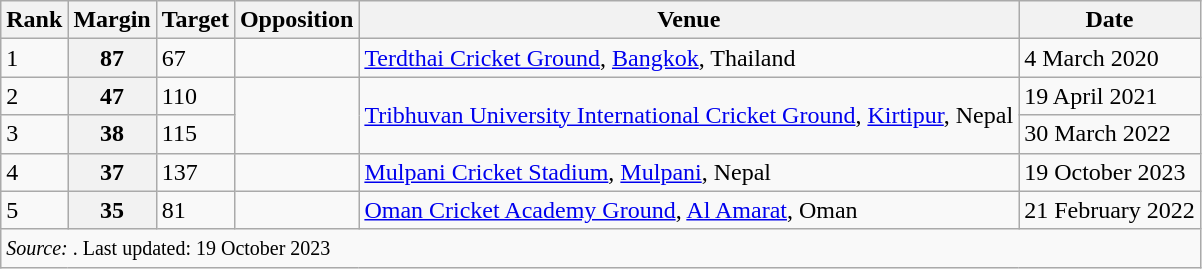<table class="wikitable">
<tr>
<th>Rank</th>
<th>Margin</th>
<th>Target</th>
<th>Opposition</th>
<th>Venue</th>
<th>Date</th>
</tr>
<tr>
<td>1</td>
<th>87</th>
<td>67</td>
<td></td>
<td><a href='#'>Terdthai Cricket Ground</a>, <a href='#'>Bangkok</a>, Thailand</td>
<td>4 March 2020</td>
</tr>
<tr>
<td>2</td>
<th>47</th>
<td>110</td>
<td rowspan="2"></td>
<td rowspan="2"><a href='#'>Tribhuvan University International Cricket Ground</a>, <a href='#'>Kirtipur</a>, Nepal</td>
<td>19 April 2021</td>
</tr>
<tr>
<td>3</td>
<th>38</th>
<td>115</td>
<td>30 March 2022</td>
</tr>
<tr>
<td>4</td>
<th>37</th>
<td>137</td>
<td></td>
<td><a href='#'>Mulpani Cricket Stadium</a>, <a href='#'>Mulpani</a>, Nepal</td>
<td>19 October 2023</td>
</tr>
<tr>
<td>5</td>
<th>35</th>
<td>81</td>
<td></td>
<td><a href='#'>Oman Cricket Academy Ground</a>, <a href='#'>Al Amarat</a>, Oman</td>
<td>21 February 2022</td>
</tr>
<tr>
<td colspan="6" style="text-align:left;"><small><em>Source: </em>. Last updated: 19 October 2023</small></td>
</tr>
</table>
